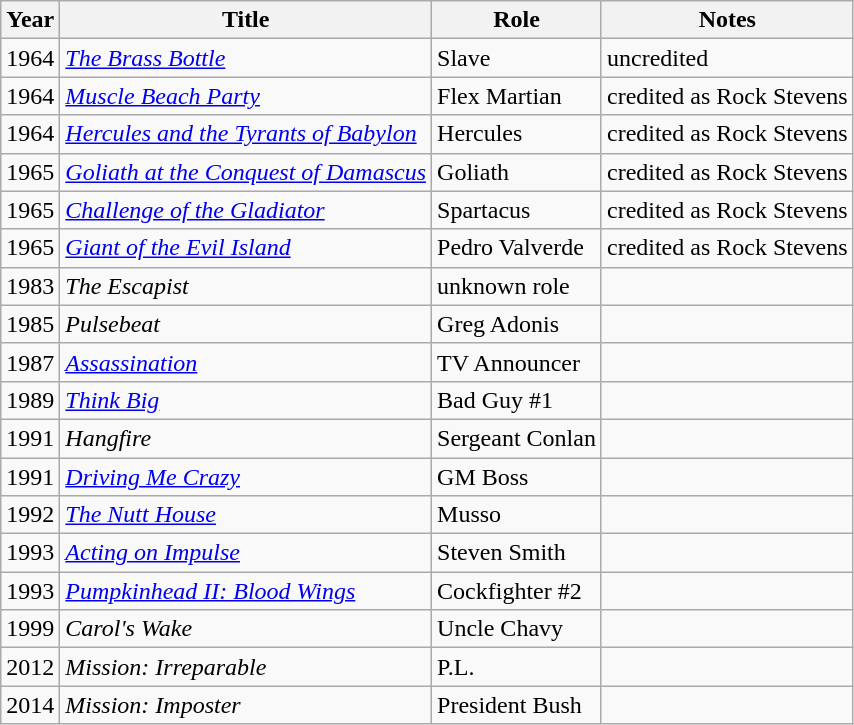<table class="wikitable">
<tr>
<th>Year</th>
<th>Title</th>
<th>Role</th>
<th>Notes</th>
</tr>
<tr>
<td>1964</td>
<td><em><a href='#'>The Brass Bottle</a></em></td>
<td>Slave</td>
<td>uncredited</td>
</tr>
<tr>
<td>1964</td>
<td><em><a href='#'>Muscle Beach Party</a></em></td>
<td>Flex Martian</td>
<td>credited as Rock Stevens</td>
</tr>
<tr>
<td>1964</td>
<td><em><a href='#'>Hercules and the Tyrants of Babylon</a></em></td>
<td>Hercules</td>
<td>credited as Rock Stevens</td>
</tr>
<tr>
<td>1965</td>
<td><em><a href='#'>Goliath at the Conquest of Damascus</a></em></td>
<td>Goliath</td>
<td>credited as Rock Stevens</td>
</tr>
<tr>
<td>1965</td>
<td><em><a href='#'>Challenge of the Gladiator</a></em></td>
<td>Spartacus</td>
<td>credited as Rock Stevens</td>
</tr>
<tr>
<td>1965</td>
<td><em><a href='#'>Giant of the Evil Island</a></em></td>
<td>Pedro Valverde</td>
<td>credited as Rock Stevens</td>
</tr>
<tr>
<td>1983</td>
<td><em>The Escapist</em></td>
<td>unknown role</td>
<td></td>
</tr>
<tr>
<td>1985</td>
<td><em>Pulsebeat</em></td>
<td>Greg Adonis</td>
<td></td>
</tr>
<tr>
<td>1987</td>
<td><em><a href='#'>Assassination</a></em></td>
<td>TV Announcer</td>
<td></td>
</tr>
<tr>
<td>1989</td>
<td><em><a href='#'>Think Big</a></em></td>
<td>Bad Guy #1</td>
<td></td>
</tr>
<tr>
<td>1991</td>
<td><em>Hangfire</em></td>
<td>Sergeant Conlan</td>
<td></td>
</tr>
<tr>
<td>1991</td>
<td><em><a href='#'>Driving Me Crazy</a></em></td>
<td>GM Boss</td>
<td></td>
</tr>
<tr>
<td>1992</td>
<td><em><a href='#'>The Nutt House</a></em></td>
<td>Musso</td>
<td></td>
</tr>
<tr>
<td>1993</td>
<td><em><a href='#'>Acting on Impulse</a></em></td>
<td>Steven Smith</td>
<td></td>
</tr>
<tr>
<td>1993</td>
<td><em><a href='#'>Pumpkinhead II: Blood Wings</a></em></td>
<td>Cockfighter #2</td>
<td></td>
</tr>
<tr>
<td>1999</td>
<td><em>Carol's Wake</em></td>
<td>Uncle Chavy</td>
<td></td>
</tr>
<tr>
<td>2012</td>
<td><em>Mission: Irreparable</em></td>
<td>P.L.</td>
<td></td>
</tr>
<tr>
<td>2014</td>
<td><em>Mission: Imposter</em></td>
<td>President Bush</td>
<td></td>
</tr>
</table>
